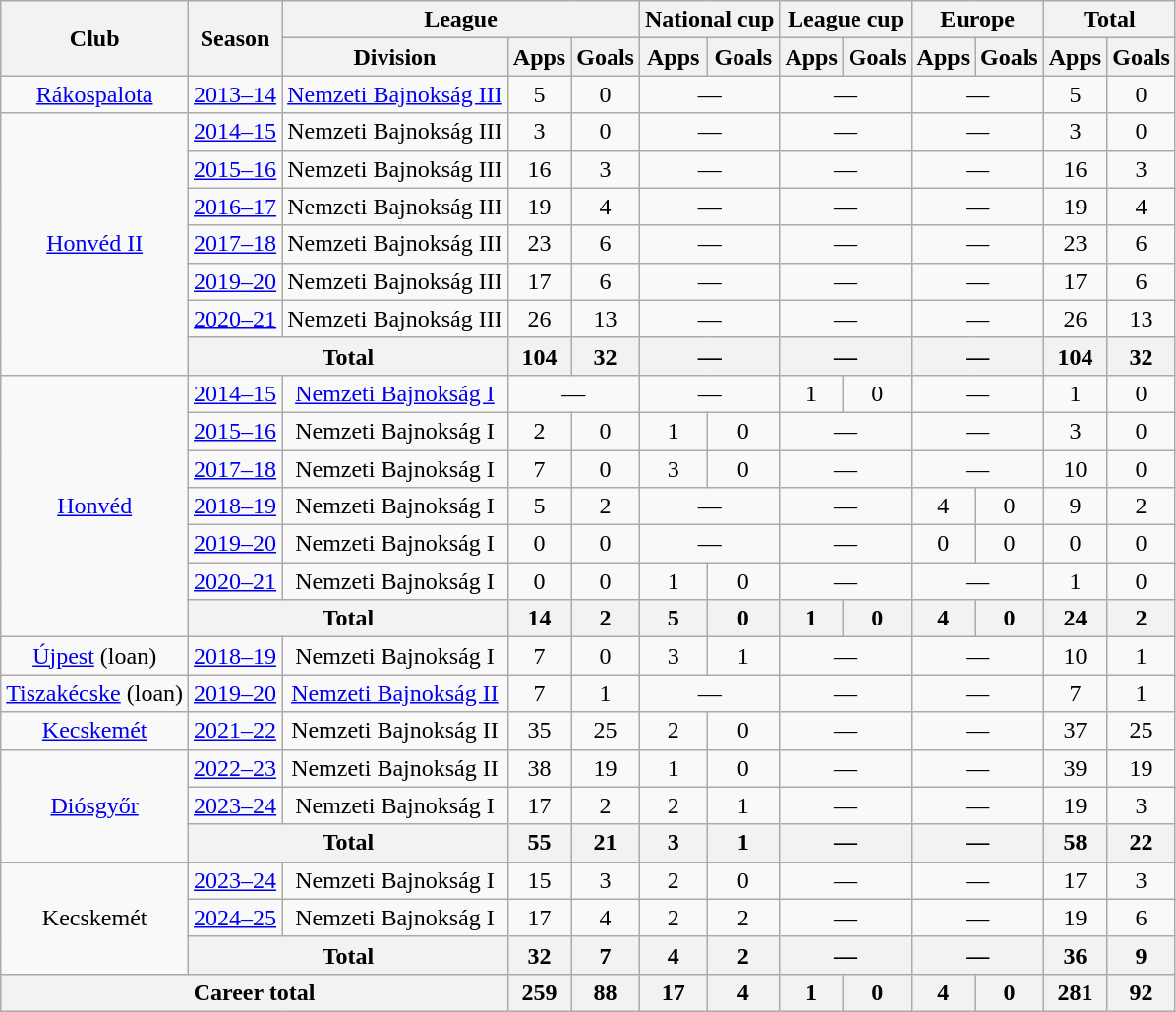<table class="wikitable" style="text-align: center;">
<tr>
<th rowspan="2">Club</th>
<th rowspan="2">Season</th>
<th colspan="3">League</th>
<th colspan="2">National cup</th>
<th colspan="2">League cup</th>
<th colspan="2">Europe</th>
<th colspan="2">Total</th>
</tr>
<tr>
<th>Division</th>
<th>Apps</th>
<th>Goals</th>
<th>Apps</th>
<th>Goals</th>
<th>Apps</th>
<th>Goals</th>
<th>Apps</th>
<th>Goals</th>
<th>Apps</th>
<th>Goals</th>
</tr>
<tr>
<td><a href='#'>Rákospalota</a></td>
<td><a href='#'>2013–14</a></td>
<td><a href='#'>Nemzeti Bajnokság III</a></td>
<td>5</td>
<td>0</td>
<td colspan="2">—</td>
<td colspan="2">—</td>
<td colspan="2">—</td>
<td>5</td>
<td>0</td>
</tr>
<tr>
<td rowspan="7"><a href='#'>Honvéd II</a></td>
<td><a href='#'>2014–15</a></td>
<td>Nemzeti Bajnokság III</td>
<td>3</td>
<td>0</td>
<td colspan="2">—</td>
<td colspan="2">—</td>
<td colspan="2">—</td>
<td>3</td>
<td>0</td>
</tr>
<tr>
<td><a href='#'>2015–16</a></td>
<td>Nemzeti Bajnokság III</td>
<td>16</td>
<td>3</td>
<td colspan="2">—</td>
<td colspan="2">—</td>
<td colspan="2">—</td>
<td>16</td>
<td>3</td>
</tr>
<tr>
<td><a href='#'>2016–17</a></td>
<td>Nemzeti Bajnokság III</td>
<td>19</td>
<td>4</td>
<td colspan="2">—</td>
<td colspan="2">—</td>
<td colspan="2">—</td>
<td>19</td>
<td>4</td>
</tr>
<tr>
<td><a href='#'>2017–18</a></td>
<td>Nemzeti Bajnokság III</td>
<td>23</td>
<td>6</td>
<td colspan="2">—</td>
<td colspan="2">—</td>
<td colspan="2">—</td>
<td>23</td>
<td>6</td>
</tr>
<tr>
<td><a href='#'>2019–20</a></td>
<td>Nemzeti Bajnokság III</td>
<td>17</td>
<td>6</td>
<td colspan="2">—</td>
<td colspan="2">—</td>
<td colspan="2">—</td>
<td>17</td>
<td>6</td>
</tr>
<tr>
<td><a href='#'>2020–21</a></td>
<td>Nemzeti Bajnokság III</td>
<td>26</td>
<td>13</td>
<td colspan="2">—</td>
<td colspan="2">—</td>
<td colspan="2">—</td>
<td>26</td>
<td>13</td>
</tr>
<tr>
<th colspan="2">Total</th>
<th>104</th>
<th>32</th>
<th colspan="2">—</th>
<th colspan="2">—</th>
<th colspan="2">—</th>
<th>104</th>
<th>32</th>
</tr>
<tr>
<td rowspan="7"><a href='#'>Honvéd</a></td>
<td><a href='#'>2014–15</a></td>
<td><a href='#'>Nemzeti Bajnokság I</a></td>
<td colspan="2">—</td>
<td colspan="2">—</td>
<td>1</td>
<td>0</td>
<td colspan="2">—</td>
<td>1</td>
<td>0</td>
</tr>
<tr>
<td><a href='#'>2015–16</a></td>
<td>Nemzeti Bajnokság I</td>
<td>2</td>
<td>0</td>
<td>1</td>
<td>0</td>
<td colspan="2">—</td>
<td colspan="2">—</td>
<td>3</td>
<td>0</td>
</tr>
<tr>
<td><a href='#'>2017–18</a></td>
<td>Nemzeti Bajnokság I</td>
<td>7</td>
<td>0</td>
<td>3</td>
<td>0</td>
<td colspan="2">—</td>
<td colspan="2">—</td>
<td>10</td>
<td>0</td>
</tr>
<tr>
<td><a href='#'>2018–19</a></td>
<td>Nemzeti Bajnokság I</td>
<td>5</td>
<td>2</td>
<td colspan="2">—</td>
<td colspan="2">—</td>
<td>4</td>
<td>0</td>
<td>9</td>
<td>2</td>
</tr>
<tr>
<td><a href='#'>2019–20</a></td>
<td>Nemzeti Bajnokság I</td>
<td>0</td>
<td>0</td>
<td colspan="2">—</td>
<td colspan="2">—</td>
<td>0</td>
<td>0</td>
<td>0</td>
<td>0</td>
</tr>
<tr>
<td><a href='#'>2020–21</a></td>
<td>Nemzeti Bajnokság I</td>
<td>0</td>
<td>0</td>
<td>1</td>
<td>0</td>
<td colspan="2">—</td>
<td colspan="2">—</td>
<td>1</td>
<td>0</td>
</tr>
<tr>
<th colspan="2">Total</th>
<th>14</th>
<th>2</th>
<th>5</th>
<th>0</th>
<th>1</th>
<th>0</th>
<th>4</th>
<th>0</th>
<th>24</th>
<th>2</th>
</tr>
<tr>
<td><a href='#'>Újpest</a> (loan)</td>
<td><a href='#'>2018–19</a></td>
<td>Nemzeti Bajnokság I</td>
<td>7</td>
<td>0</td>
<td>3</td>
<td>1</td>
<td colspan="2">—</td>
<td colspan="2">—</td>
<td>10</td>
<td>1</td>
</tr>
<tr>
<td><a href='#'>Tiszakécske</a> (loan)</td>
<td><a href='#'>2019–20</a></td>
<td><a href='#'>Nemzeti Bajnokság II</a></td>
<td>7</td>
<td>1</td>
<td colspan="2">—</td>
<td colspan="2">—</td>
<td colspan="2">—</td>
<td>7</td>
<td>1</td>
</tr>
<tr>
<td><a href='#'>Kecskemét</a></td>
<td><a href='#'>2021–22</a></td>
<td>Nemzeti Bajnokság II</td>
<td>35</td>
<td>25</td>
<td>2</td>
<td>0</td>
<td colspan="2">—</td>
<td colspan="2">—</td>
<td>37</td>
<td>25</td>
</tr>
<tr>
<td rowspan="3"><a href='#'>Diósgyőr</a></td>
<td><a href='#'>2022–23</a></td>
<td>Nemzeti Bajnokság II</td>
<td>38</td>
<td>19</td>
<td>1</td>
<td>0</td>
<td colspan="2">—</td>
<td colspan="2">—</td>
<td>39</td>
<td>19</td>
</tr>
<tr>
<td><a href='#'>2023–24</a></td>
<td>Nemzeti Bajnokság I</td>
<td>17</td>
<td>2</td>
<td>2</td>
<td>1</td>
<td colspan="2">—</td>
<td colspan="2">—</td>
<td>19</td>
<td>3</td>
</tr>
<tr>
<th colspan="2">Total</th>
<th>55</th>
<th>21</th>
<th>3</th>
<th>1</th>
<th colspan="2">—</th>
<th colspan="2">—</th>
<th>58</th>
<th>22</th>
</tr>
<tr>
<td rowspan="3">Kecskemét</td>
<td><a href='#'>2023–24</a></td>
<td>Nemzeti Bajnokság I</td>
<td>15</td>
<td>3</td>
<td>2</td>
<td>0</td>
<td colspan="2">—</td>
<td colspan="2">—</td>
<td>17</td>
<td>3</td>
</tr>
<tr>
<td><a href='#'>2024–25</a></td>
<td>Nemzeti Bajnokság I</td>
<td>17</td>
<td>4</td>
<td>2</td>
<td>2</td>
<td colspan="2">—</td>
<td colspan="2">—</td>
<td>19</td>
<td>6</td>
</tr>
<tr>
<th colspan="2">Total</th>
<th>32</th>
<th>7</th>
<th>4</th>
<th>2</th>
<th colspan="2">—</th>
<th colspan="2">—</th>
<th>36</th>
<th>9</th>
</tr>
<tr>
<th colspan="3">Career total</th>
<th>259</th>
<th>88</th>
<th>17</th>
<th>4</th>
<th>1</th>
<th>0</th>
<th>4</th>
<th>0</th>
<th>281</th>
<th>92</th>
</tr>
</table>
